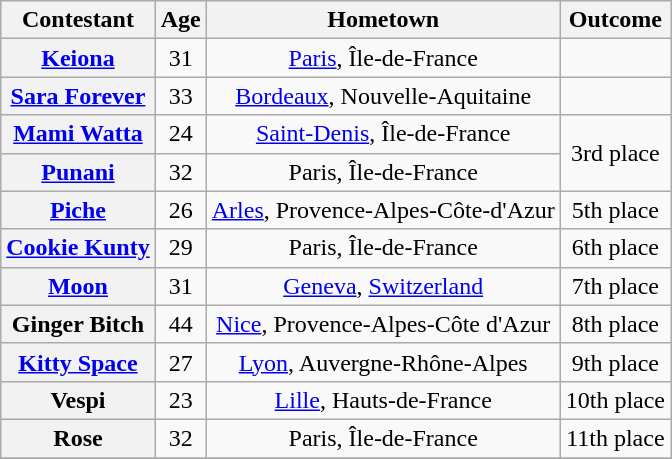<table class="wikitable sortable" style="text-align:center">
<tr>
<th scope="col">Contestant</th>
<th scope="col">Age</th>
<th scope="col">Hometown</th>
<th scope="col">Outcome</th>
</tr>
<tr>
<th scope="row"><a href='#'>Keiona</a></th>
<td>31</td>
<td><a href='#'>Paris</a>, Île-de-France</td>
<td></td>
</tr>
<tr>
<th scope="row"><a href='#'>Sara Forever</a></th>
<td>33</td>
<td><a href='#'>Bordeaux</a>, Nouvelle-Aquitaine</td>
<td></td>
</tr>
<tr>
<th scope="row"><a href='#'>Mami Watta</a></th>
<td>24</td>
<td><a href='#'>Saint-Denis</a>, Île-de-France</td>
<td rowspan="2">3rd place</td>
</tr>
<tr>
<th scope="row"><a href='#'>Punani</a></th>
<td>32</td>
<td>Paris, Île-de-France</td>
</tr>
<tr>
<th scope="row"><a href='#'>Piche</a></th>
<td>26</td>
<td nowrap><a href='#'>Arles</a>, Provence-Alpes-Côte-d'Azur</td>
<td>5th place</td>
</tr>
<tr>
<th scope="row" nowrap><a href='#'>Cookie Kunty</a></th>
<td>29</td>
<td>Paris, Île-de-France</td>
<td>6th place</td>
</tr>
<tr>
<th scope="row"><a href='#'>Moon</a></th>
<td>31</td>
<td><a href='#'>Geneva</a>, <a href='#'>Switzerland</a></td>
<td>7th place</td>
</tr>
<tr>
<th scope="row">Ginger Bitch</th>
<td>44</td>
<td><a href='#'>Nice</a>, Provence-Alpes-Côte d'Azur</td>
<td>8th place</td>
</tr>
<tr>
<th scope="row"><a href='#'>Kitty Space</a></th>
<td>27</td>
<td><a href='#'>Lyon</a>, Auvergne-Rhône-Alpes</td>
<td>9th place</td>
</tr>
<tr>
<th scope="row">Vespi</th>
<td>23</td>
<td><a href='#'>Lille</a>, Hauts-de-France</td>
<td>10th place</td>
</tr>
<tr>
<th scope="row">Rose</th>
<td>32</td>
<td>Paris, Île-de-France</td>
<td>11th place</td>
</tr>
<tr>
</tr>
</table>
